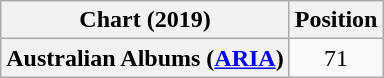<table class="wikitable sortable plainrowheaders" style="text-align:center">
<tr>
<th scope="col">Chart (2019)</th>
<th scope="col">Position</th>
</tr>
<tr>
<th scope="row">Australian Albums (<a href='#'>ARIA</a>)</th>
<td>71</td>
</tr>
</table>
